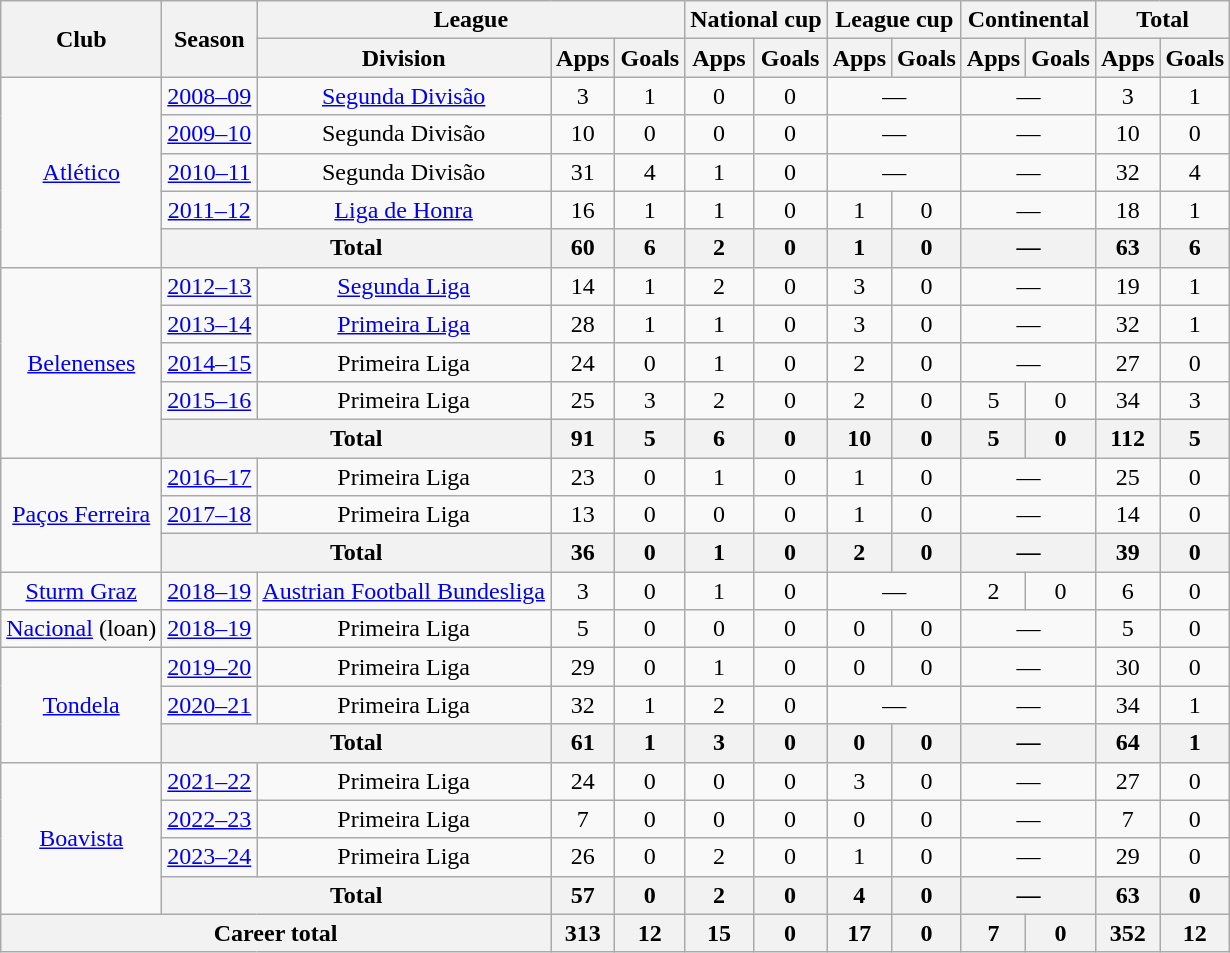<table class="wikitable" style="text-align: center">
<tr>
<th rowspan="2">Club</th>
<th rowspan="2">Season</th>
<th colspan="3">League</th>
<th colspan="2">National cup</th>
<th colspan="2">League cup</th>
<th colspan="2">Continental</th>
<th colspan="2">Total</th>
</tr>
<tr>
<th>Division</th>
<th>Apps</th>
<th>Goals</th>
<th>Apps</th>
<th>Goals</th>
<th>Apps</th>
<th>Goals</th>
<th>Apps</th>
<th>Goals</th>
<th>Apps</th>
<th>Goals</th>
</tr>
<tr>
<td rowspan="5"><a href='#'>Atlético</a></td>
<td><a href='#'>2008–09</a></td>
<td><a href='#'>Segunda Divisão</a></td>
<td>3</td>
<td>1</td>
<td>0</td>
<td>0</td>
<td colspan="2">—</td>
<td colspan="2">—</td>
<td>3</td>
<td>1</td>
</tr>
<tr>
<td><a href='#'>2009–10</a></td>
<td>Segunda Divisão</td>
<td>10</td>
<td>0</td>
<td>0</td>
<td>0</td>
<td colspan="2">—</td>
<td colspan="2">—</td>
<td>10</td>
<td>0</td>
</tr>
<tr>
<td><a href='#'>2010–11</a></td>
<td>Segunda Divisão</td>
<td>31</td>
<td>4</td>
<td>1</td>
<td>0</td>
<td colspan="2">—</td>
<td colspan="2">—</td>
<td>32</td>
<td>4</td>
</tr>
<tr>
<td><a href='#'>2011–12</a></td>
<td><a href='#'>Liga de Honra</a></td>
<td>16</td>
<td>1</td>
<td>1</td>
<td>0</td>
<td>1</td>
<td>0</td>
<td colspan="2">—</td>
<td>18</td>
<td>1</td>
</tr>
<tr>
<th colspan="2">Total</th>
<th>60</th>
<th>6</th>
<th>2</th>
<th>0</th>
<th>1</th>
<th>0</th>
<th colspan="2">—</th>
<th>63</th>
<th>6</th>
</tr>
<tr>
<td rowspan="5"><a href='#'>Belenenses</a></td>
<td><a href='#'>2012–13</a></td>
<td><a href='#'>Segunda Liga</a></td>
<td>14</td>
<td>1</td>
<td>2</td>
<td>0</td>
<td>3</td>
<td>0</td>
<td colspan="2">—</td>
<td>19</td>
<td>1</td>
</tr>
<tr>
<td><a href='#'>2013–14</a></td>
<td><a href='#'>Primeira Liga</a></td>
<td>28</td>
<td>1</td>
<td>1</td>
<td>0</td>
<td>3</td>
<td>0</td>
<td colspan="2">—</td>
<td>32</td>
<td>1</td>
</tr>
<tr>
<td><a href='#'>2014–15</a></td>
<td>Primeira Liga</td>
<td>24</td>
<td>0</td>
<td>1</td>
<td>0</td>
<td>2</td>
<td>0</td>
<td colspan="2">—</td>
<td>27</td>
<td>0</td>
</tr>
<tr>
<td><a href='#'>2015–16</a></td>
<td>Primeira Liga</td>
<td>25</td>
<td>3</td>
<td>2</td>
<td>0</td>
<td>2</td>
<td>0</td>
<td>5</td>
<td>0</td>
<td>34</td>
<td>3</td>
</tr>
<tr>
<th colspan="2">Total</th>
<th>91</th>
<th>5</th>
<th>6</th>
<th>0</th>
<th>10</th>
<th>0</th>
<th>5</th>
<th>0</th>
<th>112</th>
<th>5</th>
</tr>
<tr>
<td rowspan="3"><a href='#'>Paços Ferreira</a></td>
<td><a href='#'>2016–17</a></td>
<td>Primeira Liga</td>
<td>23</td>
<td>0</td>
<td>1</td>
<td>0</td>
<td>1</td>
<td>0</td>
<td colspan="2">—</td>
<td>25</td>
<td>0</td>
</tr>
<tr>
<td><a href='#'>2017–18</a></td>
<td>Primeira Liga</td>
<td>13</td>
<td>0</td>
<td>0</td>
<td>0</td>
<td>1</td>
<td>0</td>
<td colspan="2">—</td>
<td>14</td>
<td>0</td>
</tr>
<tr>
<th colspan="2">Total</th>
<th>36</th>
<th>0</th>
<th>1</th>
<th>0</th>
<th>2</th>
<th>0</th>
<th colspan="2">—</th>
<th>39</th>
<th>0</th>
</tr>
<tr>
<td><a href='#'>Sturm Graz</a></td>
<td><a href='#'>2018–19</a></td>
<td><a href='#'>Austrian Football Bundesliga</a></td>
<td>3</td>
<td>0</td>
<td>1</td>
<td>0</td>
<td colspan="2">—</td>
<td>2</td>
<td>0</td>
<td>6</td>
<td>0</td>
</tr>
<tr>
<td><a href='#'>Nacional</a> (loan)</td>
<td><a href='#'>2018–19</a></td>
<td>Primeira Liga</td>
<td>5</td>
<td>0</td>
<td>0</td>
<td>0</td>
<td>0</td>
<td>0</td>
<td colspan="2">—</td>
<td>5</td>
<td>0</td>
</tr>
<tr>
<td rowspan="3"><a href='#'>Tondela</a></td>
<td><a href='#'>2019–20</a></td>
<td>Primeira Liga</td>
<td>29</td>
<td>0</td>
<td>1</td>
<td>0</td>
<td>0</td>
<td>0</td>
<td colspan="2">—</td>
<td>30</td>
<td>0</td>
</tr>
<tr>
<td><a href='#'>2020–21</a></td>
<td>Primeira Liga</td>
<td>32</td>
<td>1</td>
<td>2</td>
<td>0</td>
<td colspan="2">—</td>
<td colspan="2">—</td>
<td>34</td>
<td>1</td>
</tr>
<tr>
<th colspan="2">Total</th>
<th>61</th>
<th>1</th>
<th>3</th>
<th>0</th>
<th>0</th>
<th>0</th>
<th colspan="2">—</th>
<th>64</th>
<th>1</th>
</tr>
<tr>
<td rowspan="4"><a href='#'>Boavista</a></td>
<td><a href='#'>2021–22</a></td>
<td>Primeira Liga</td>
<td>24</td>
<td>0</td>
<td>0</td>
<td>0</td>
<td>3</td>
<td>0</td>
<td colspan="2">—</td>
<td>27</td>
<td>0</td>
</tr>
<tr>
<td><a href='#'>2022–23</a></td>
<td>Primeira Liga</td>
<td>7</td>
<td>0</td>
<td>0</td>
<td>0</td>
<td>0</td>
<td>0</td>
<td colspan="2">—</td>
<td>7</td>
<td>0</td>
</tr>
<tr>
<td><a href='#'>2023–24</a></td>
<td>Primeira Liga</td>
<td>26</td>
<td>0</td>
<td>2</td>
<td>0</td>
<td>1</td>
<td>0</td>
<td colspan="2">—</td>
<td>29</td>
<td>0</td>
</tr>
<tr>
<th colspan="2">Total</th>
<th>57</th>
<th>0</th>
<th>2</th>
<th>0</th>
<th>4</th>
<th>0</th>
<th colspan="2">—</th>
<th>63</th>
<th>0</th>
</tr>
<tr>
<th colspan="3">Career total</th>
<th>313</th>
<th>12</th>
<th>15</th>
<th>0</th>
<th>17</th>
<th>0</th>
<th>7</th>
<th>0</th>
<th>352</th>
<th>12</th>
</tr>
</table>
